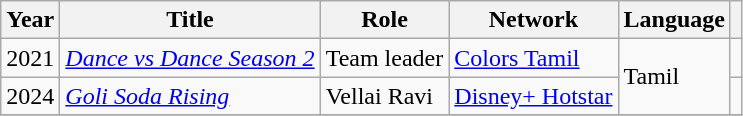<table class="wikitable sortable">
<tr>
<th scope="col">Year</th>
<th scope="col">Title</th>
<th scope="col">Role</th>
<th scope="col">Network</th>
<th scope="col">Language</th>
<th class="unsortable" scope="col"></th>
</tr>
<tr>
<td>2021</td>
<td><em><a href='#'>Dance vs Dance Season 2</a></em></td>
<td>Team leader</td>
<td><a href='#'>Colors Tamil</a></td>
<td rowspan="2">Tamil</td>
<td></td>
</tr>
<tr>
<td>2024</td>
<td><em><a href='#'>Goli Soda Rising</a></em></td>
<td>Vellai Ravi</td>
<td><a href='#'>Disney+ Hotstar</a></td>
<td></td>
</tr>
<tr>
</tr>
</table>
